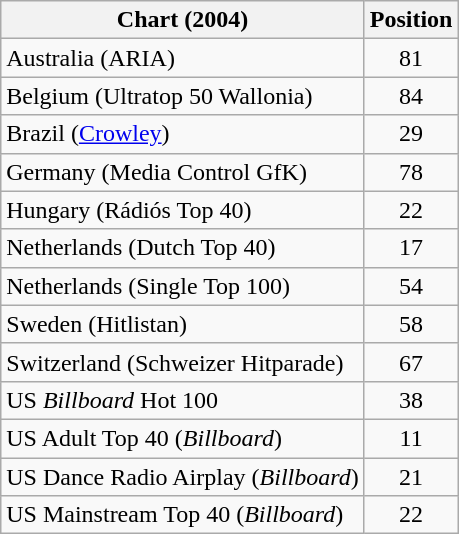<table class="wikitable sortable">
<tr>
<th>Chart (2004)</th>
<th>Position</th>
</tr>
<tr>
<td>Australia (ARIA)</td>
<td align="center">81</td>
</tr>
<tr>
<td>Belgium (Ultratop 50 Wallonia)</td>
<td align="center">84</td>
</tr>
<tr>
<td>Brazil (<a href='#'>Crowley</a>)</td>
<td align="center">29</td>
</tr>
<tr>
<td>Germany (Media Control GfK)</td>
<td align="center">78</td>
</tr>
<tr>
<td>Hungary (Rádiós Top 40)</td>
<td align="center">22</td>
</tr>
<tr>
<td>Netherlands (Dutch Top 40)</td>
<td align="center">17</td>
</tr>
<tr>
<td>Netherlands (Single Top 100)</td>
<td align="center">54</td>
</tr>
<tr>
<td>Sweden (Hitlistan)</td>
<td align="center">58</td>
</tr>
<tr>
<td>Switzerland (Schweizer Hitparade)</td>
<td align="center">67</td>
</tr>
<tr>
<td>US <em>Billboard</em> Hot 100</td>
<td align="center">38</td>
</tr>
<tr>
<td>US Adult Top 40 (<em>Billboard</em>)</td>
<td align="center">11</td>
</tr>
<tr>
<td>US Dance Radio Airplay (<em>Billboard</em>)</td>
<td align="center">21</td>
</tr>
<tr>
<td>US Mainstream Top 40 (<em>Billboard</em>)</td>
<td align="center">22</td>
</tr>
</table>
